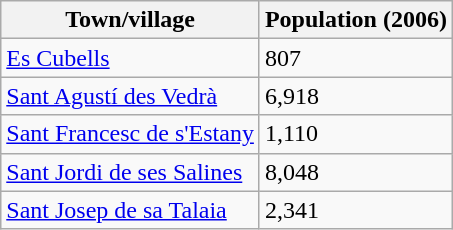<table class="wikitable">
<tr>
<th>Town/village</th>
<th>Population (2006)</th>
</tr>
<tr>
<td><a href='#'>Es Cubells</a></td>
<td>807</td>
</tr>
<tr>
<td><a href='#'>Sant Agustí des Vedrà</a></td>
<td>6,918</td>
</tr>
<tr>
<td><a href='#'>Sant Francesc de s'Estany</a></td>
<td>1,110</td>
</tr>
<tr>
<td><a href='#'>Sant Jordi de ses Salines</a></td>
<td>8,048</td>
</tr>
<tr>
<td><a href='#'>Sant Josep de sa Talaia</a></td>
<td>2,341</td>
</tr>
</table>
